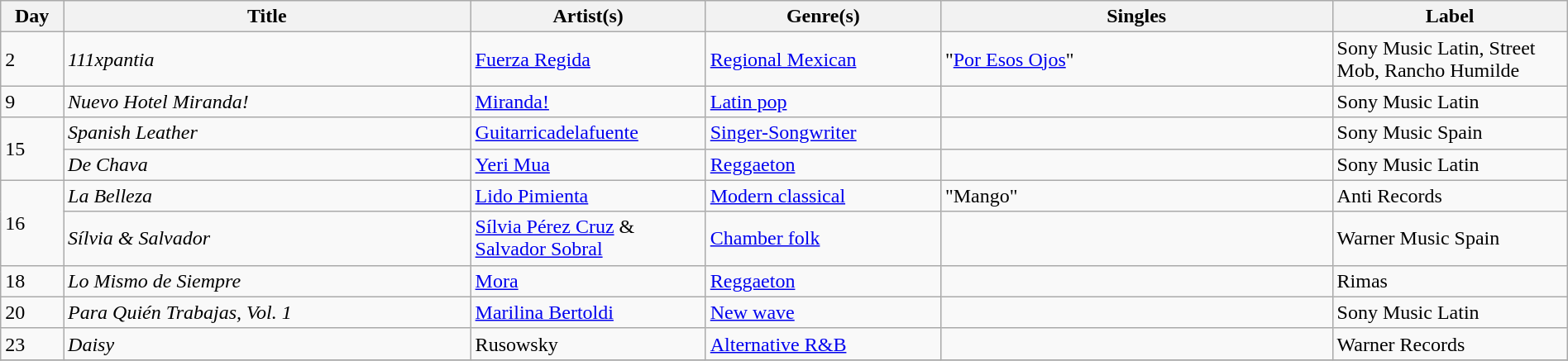<table class="wikitable" style="width:100%; margin-bottom:4px">
<tr>
<th scope="col" width="4%">Day</th>
<th scope="col" width="26%">Title</th>
<th scope="col" width="15%">Artist(s)</th>
<th scope="col" width="15%">Genre(s)</th>
<th scope="col" width="25%">Singles</th>
<th scope="col" width="15%">Label</th>
</tr>
<tr>
<td>2</td>
<td><em>111xpantia</em></td>
<td><a href='#'>Fuerza Regida</a></td>
<td><a href='#'>Regional Mexican</a></td>
<td>"<a href='#'>Por Esos Ojos</a>"</td>
<td>Sony Music Latin, Street Mob, Rancho Humilde</td>
</tr>
<tr>
<td>9</td>
<td><em>Nuevo Hotel Miranda!</em></td>
<td><a href='#'>Miranda!</a></td>
<td><a href='#'>Latin pop</a></td>
<td></td>
<td>Sony Music Latin</td>
</tr>
<tr>
<td rowspan="2">15</td>
<td><em>Spanish Leather</em></td>
<td><a href='#'>Guitarricadelafuente</a></td>
<td><a href='#'>Singer-Songwriter</a></td>
<td></td>
<td>Sony Music Spain</td>
</tr>
<tr>
<td><em>De Chava</em></td>
<td><a href='#'>Yeri Mua</a></td>
<td><a href='#'>Reggaeton</a></td>
<td></td>
<td>Sony Music Latin</td>
</tr>
<tr>
<td rowspan="2">16</td>
<td><em>La Belleza</em></td>
<td><a href='#'>Lido Pimienta</a></td>
<td><a href='#'>Modern classical</a></td>
<td>"Mango"</td>
<td>Anti Records</td>
</tr>
<tr>
<td><em>Sílvia & Salvador</em></td>
<td><a href='#'>Sílvia Pérez Cruz</a> & <a href='#'>Salvador Sobral</a></td>
<td><a href='#'>Chamber folk</a></td>
<td></td>
<td>Warner Music Spain</td>
</tr>
<tr>
<td>18</td>
<td><em>Lo Mismo de Siempre</em></td>
<td><a href='#'>Mora</a></td>
<td><a href='#'>Reggaeton</a></td>
<td></td>
<td>Rimas</td>
</tr>
<tr>
<td>20</td>
<td><em>Para Quién Trabajas, Vol. 1</em></td>
<td><a href='#'>Marilina Bertoldi</a></td>
<td><a href='#'>New wave</a></td>
<td></td>
<td>Sony Music Latin</td>
</tr>
<tr>
<td>23</td>
<td><em>Daisy</em></td>
<td>Rusowsky</td>
<td><a href='#'>Alternative R&B</a></td>
<td></td>
<td>Warner Records</td>
</tr>
<tr>
</tr>
</table>
